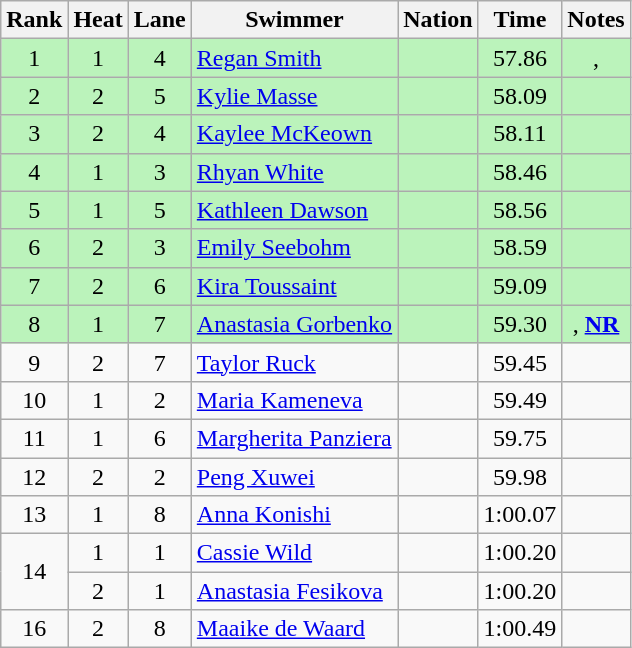<table class="wikitable sortable" style="text-align:center">
<tr>
<th>Rank</th>
<th>Heat</th>
<th>Lane</th>
<th>Swimmer</th>
<th>Nation</th>
<th>Time</th>
<th>Notes</th>
</tr>
<tr bgcolor=bbf3bb>
<td>1</td>
<td>1</td>
<td>4</td>
<td align=left><a href='#'>Regan Smith</a></td>
<td align=left></td>
<td>57.86</td>
<td>, </td>
</tr>
<tr bgcolor=bbf3bb>
<td>2</td>
<td>2</td>
<td>5</td>
<td align=left><a href='#'>Kylie Masse</a></td>
<td align=left></td>
<td>58.09</td>
<td></td>
</tr>
<tr bgcolor=bbf3bb>
<td>3</td>
<td>2</td>
<td>4</td>
<td align=left><a href='#'>Kaylee McKeown</a></td>
<td align=left></td>
<td>58.11</td>
<td></td>
</tr>
<tr bgcolor=bbf3bb>
<td>4</td>
<td>1</td>
<td>3</td>
<td align=left><a href='#'>Rhyan White</a></td>
<td align=left></td>
<td>58.46</td>
<td></td>
</tr>
<tr bgcolor=bbf3bb>
<td>5</td>
<td>1</td>
<td>5</td>
<td align=left><a href='#'>Kathleen Dawson</a></td>
<td align=left></td>
<td>58.56</td>
<td></td>
</tr>
<tr bgcolor=bbf3bb>
<td>6</td>
<td>2</td>
<td>3</td>
<td align=left><a href='#'>Emily Seebohm</a></td>
<td align=left></td>
<td>58.59</td>
<td></td>
</tr>
<tr bgcolor=bbf3bb>
<td>7</td>
<td>2</td>
<td>6</td>
<td align=left><a href='#'>Kira Toussaint</a></td>
<td align=left></td>
<td>59.09</td>
<td></td>
</tr>
<tr bgcolor=bbf3bb>
<td>8</td>
<td>1</td>
<td>7</td>
<td align=left><a href='#'>Anastasia Gorbenko</a></td>
<td align=left></td>
<td>59.30</td>
<td>, <strong><a href='#'>NR</a></strong></td>
</tr>
<tr>
<td>9</td>
<td>2</td>
<td>7</td>
<td align=left><a href='#'>Taylor Ruck</a></td>
<td align=left></td>
<td>59.45</td>
<td></td>
</tr>
<tr>
<td>10</td>
<td>1</td>
<td>2</td>
<td align=left><a href='#'>Maria Kameneva</a></td>
<td align=left></td>
<td>59.49</td>
<td></td>
</tr>
<tr>
<td>11</td>
<td>1</td>
<td>6</td>
<td align=left><a href='#'>Margherita Panziera</a></td>
<td align=left></td>
<td>59.75</td>
<td></td>
</tr>
<tr>
<td>12</td>
<td>2</td>
<td>2</td>
<td align=left><a href='#'>Peng Xuwei</a></td>
<td align=left></td>
<td>59.98</td>
<td></td>
</tr>
<tr>
<td>13</td>
<td>1</td>
<td>8</td>
<td align=left><a href='#'>Anna Konishi</a></td>
<td align=left></td>
<td>1:00.07</td>
<td></td>
</tr>
<tr>
<td rowspan="2">14</td>
<td>1</td>
<td>1</td>
<td align=left><a href='#'>Cassie Wild</a></td>
<td align=left></td>
<td>1:00.20</td>
<td></td>
</tr>
<tr>
<td>2</td>
<td>1</td>
<td align=left><a href='#'>Anastasia Fesikova</a></td>
<td align=left></td>
<td>1:00.20</td>
<td></td>
</tr>
<tr>
<td>16</td>
<td>2</td>
<td>8</td>
<td align=left><a href='#'>Maaike de Waard</a></td>
<td align=left></td>
<td>1:00.49</td>
<td></td>
</tr>
</table>
